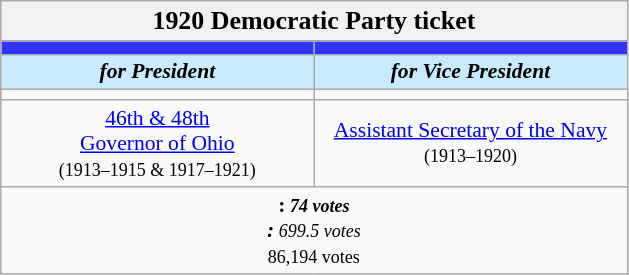<table class="wikitable" style="font-size:90%; text-align:center;">
<tr>
<td colspan="30" style="background:#f1f1f1;"><big><strong>1920 Democratic Party ticket </strong></big></td>
</tr>
<tr>
<th style="width:3em; font-size:135%; background:#3333FF; width:200px;"><a href='#'></a></th>
<th style="width:3em; font-size:135%; background:#3333FF; width:200px;"><a href='#'></a></th>
</tr>
<tr>
<td style="width:3em; font-size:100%; color:#000; background:#C8EBFF; width:200px;"><strong><em>for President</em></strong></td>
<td style="width:3em; font-size:100%; color:#000; background:#C8EBFF; width:200px;"><strong><em>for Vice President</em></strong></td>
</tr>
<tr>
<td></td>
<td></td>
</tr>
<tr>
<td><a href='#'>46th & 48th</a><br><a href='#'>Governor of Ohio</a><br><small>(1913–1915 & 1917–1921)</small></td>
<td><a href='#'>Assistant Secretary of the Navy</a><br><small>(1913–1920)</small></td>
</tr>
<tr>
<td colspan="2"><strong>:<strong><em><small> 74 votes</small><em><br></strong>:</em></strong><small> 699.5 votes</small></em><br><small>86,194 votes</small></td>
</tr>
</table>
